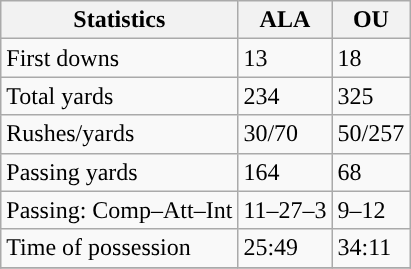<table class="wikitable" style="float: left;">
<tr>
<th>Statistics</th>
<th>ALA</th>
<th>OU</th>
</tr>
<tr>
<td>First downs</td>
<td>13</td>
<td>18</td>
</tr>
<tr>
<td>Total yards</td>
<td>234</td>
<td>325</td>
</tr>
<tr>
<td>Rushes/yards</td>
<td>30/70</td>
<td>50/257</td>
</tr>
<tr>
<td>Passing yards</td>
<td>164</td>
<td>68</td>
</tr>
<tr>
<td>Passing: Comp–Att–Int</td>
<td>11–27–3</td>
<td>9–12</td>
</tr>
<tr>
<td>Time of possession</td>
<td>25:49</td>
<td>34:11</td>
</tr>
<tr>
</tr>
</table>
